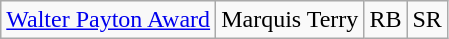<table class="wikitable">
<tr>
<td><a href='#'>Walter Payton Award</a></td>
<td>Marquis Terry</td>
<td>RB</td>
<td>SR</td>
</tr>
</table>
